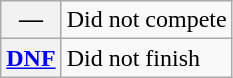<table class="wikitable">
<tr>
<th scope="row">—</th>
<td>Did not compete</td>
</tr>
<tr>
<th scope="row"><a href='#'>DNF</a></th>
<td>Did not finish</td>
</tr>
</table>
